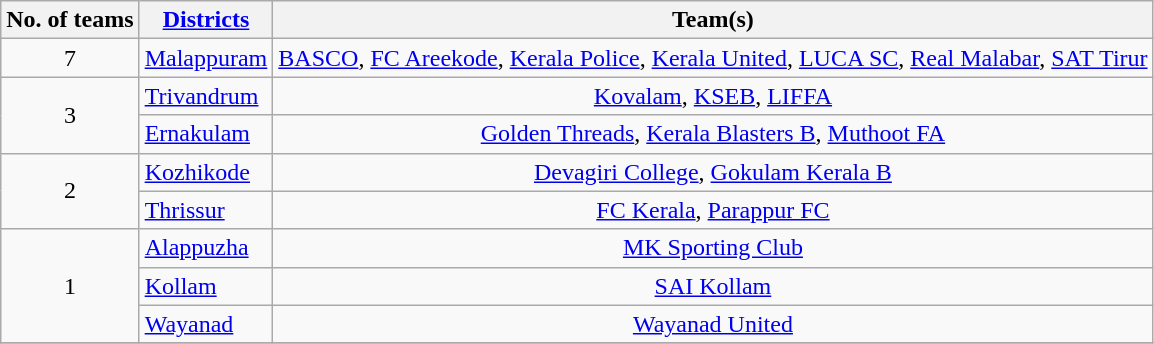<table class="wikitable" style="text-align:center">
<tr>
<th>No. of teams</th>
<th><a href='#'>Districts</a></th>
<th>Team(s)</th>
</tr>
<tr>
<td rowspan="1">7</td>
<td align="left"><a href='#'>Malappuram</a></td>
<td><a href='#'>BASCO</a>, <a href='#'>FC Areekode</a>, <a href='#'>Kerala Police</a>, <a href='#'>Kerala United</a>, <a href='#'>LUCA SC</a>, <a href='#'>Real Malabar</a>, <a href='#'>SAT Tirur</a></td>
</tr>
<tr>
<td rowspan="2">3</td>
<td align="left"><a href='#'>Trivandrum</a></td>
<td><a href='#'>Kovalam</a>, <a href='#'>KSEB</a>, <a href='#'>LIFFA</a></td>
</tr>
<tr>
<td align="left"><a href='#'>Ernakulam</a></td>
<td><a href='#'>Golden Threads</a>, <a href='#'>Kerala Blasters B</a>, <a href='#'>Muthoot FA</a></td>
</tr>
<tr>
<td rowspan="2">2</td>
<td align="left"><a href='#'>Kozhikode</a></td>
<td><a href='#'>Devagiri College</a>, <a href='#'>Gokulam Kerala B</a></td>
</tr>
<tr>
<td align="left"><a href='#'>Thrissur</a></td>
<td><a href='#'>FC Kerala</a>, <a href='#'>Parappur FC</a></td>
</tr>
<tr>
<td rowspan="3">1</td>
<td align="left"><a href='#'>Alappuzha</a></td>
<td><a href='#'>MK Sporting Club</a></td>
</tr>
<tr>
<td align="left"><a href='#'>Kollam</a></td>
<td><a href='#'>SAI Kollam</a></td>
</tr>
<tr>
<td align="left"><a href='#'>Wayanad</a></td>
<td><a href='#'>Wayanad United</a></td>
</tr>
<tr>
</tr>
</table>
